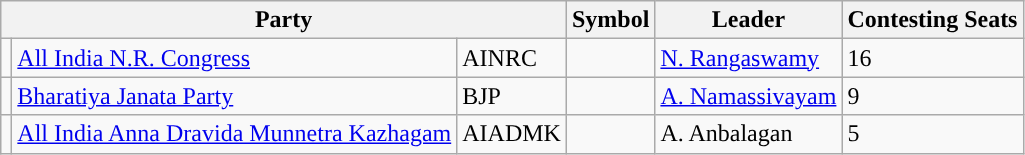<table class="wikitable">
<tr>
<th colspan="3">Party</th>
<th>Symbol</th>
<th>Leader</th>
<th>Contesting Seats</th>
</tr>
<tr>
<td></td>
<td><a href='#'>All India N.R. Congress</a></td>
<td>AINRC</td>
<td></td>
<td><a href='#'>N. Rangaswamy</a></td>
<td>16</td>
</tr>
<tr>
<td></td>
<td><a href='#'>Bharatiya Janata Party</a></td>
<td>BJP</td>
<td></td>
<td><a href='#'>A. Namassivayam</a></td>
<td>9</td>
</tr>
<tr>
<td></td>
<td><a href='#'>All India Anna Dravida Munnetra Kazhagam</a></td>
<td>AIADMK</td>
<td></td>
<td>A. Anbalagan</td>
<td>5</td>
</tr>
</table>
